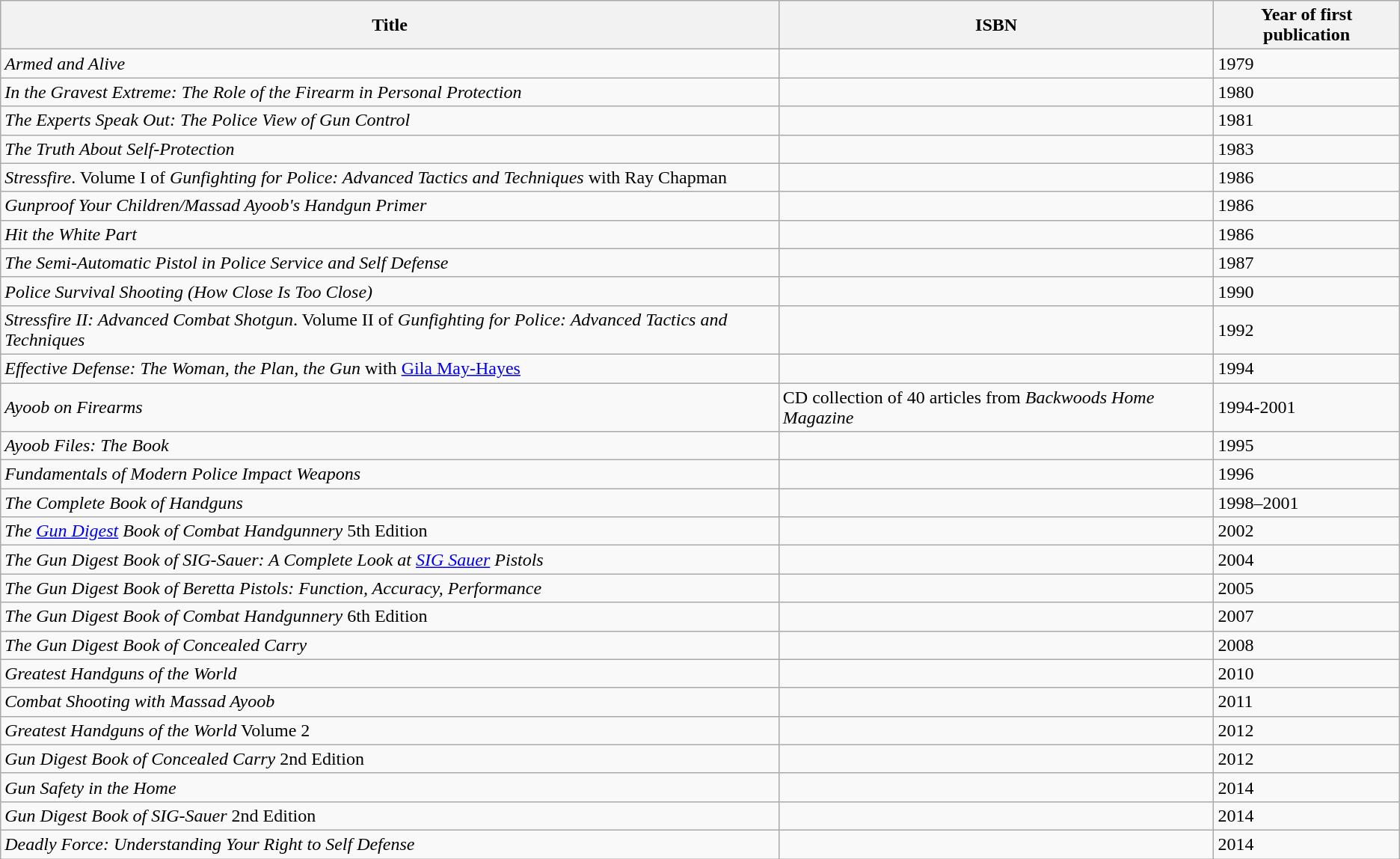<table class="wikitable sortable" border="1">
<tr>
<th>Title</th>
<th>ISBN</th>
<th>Year of first publication</th>
</tr>
<tr>
<td><em>Armed and Alive</em></td>
<td> </td>
<td>1979</td>
</tr>
<tr>
<td><em>In the Gravest Extreme: The Role of the Firearm in Personal Protection</em></td>
<td></td>
<td>1980</td>
</tr>
<tr>
<td><em>The Experts Speak Out: The Police View of Gun Control</em></td>
<td> </td>
<td>1981</td>
</tr>
<tr>
<td><em>The Truth About Self-Protection</em></td>
<td></td>
<td>1983</td>
</tr>
<tr>
<td><em>Stressfire</em>. Volume I of <em>Gunfighting for Police: Advanced Tactics and Techniques</em> with Ray Chapman</td>
<td></td>
<td>1986</td>
</tr>
<tr>
<td><em>Gunproof Your Children/Massad Ayoob's Handgun Primer</em></td>
<td></td>
<td>1986</td>
</tr>
<tr>
<td><em>Hit the White Part</em></td>
<td></td>
<td>1986</td>
</tr>
<tr>
<td><em>The Semi-Automatic Pistol in Police Service and Self Defense</em></td>
<td></td>
<td>1987</td>
</tr>
<tr>
<td><em>Police Survival Shooting (How Close Is Too Close)</em></td>
<td> </td>
<td>1990</td>
</tr>
<tr>
<td><em>Stressfire II: Advanced Combat Shotgun</em>. Volume II of <em>Gunfighting for Police: Advanced Tactics and Techniques</em></td>
<td></td>
<td>1992</td>
</tr>
<tr>
<td><em>Effective Defense: The Woman, the Plan, the Gun</em> with <a href='#'>Gila May-Hayes</a></td>
<td></td>
<td>1994</td>
</tr>
<tr>
<td><em>Ayoob on Firearms</em></td>
<td>CD collection of 40 articles from <em>Backwoods Home Magazine</em></td>
<td>1994-2001</td>
</tr>
<tr>
<td><em>Ayoob Files: The Book</em></td>
<td></td>
<td>1995</td>
</tr>
<tr>
<td><em>Fundamentals of Modern Police Impact Weapons</em></td>
<td></td>
<td>1996</td>
</tr>
<tr>
<td><em>The Complete Book of Handguns</em></td>
<td> </td>
<td>1998–2001</td>
</tr>
<tr>
<td><em>The <a href='#'>Gun Digest</a> Book of Combat Handgunnery</em> 5th Edition</td>
<td></td>
<td>2002</td>
</tr>
<tr>
<td><em>The Gun Digest Book of SIG-Sauer: A Complete Look at <a href='#'>SIG Sauer</a> Pistols</em></td>
<td></td>
<td>2004</td>
</tr>
<tr>
<td><em>The Gun Digest Book of Beretta Pistols: Function, Accuracy, Performance</em></td>
<td></td>
<td>2005</td>
</tr>
<tr>
<td><em>The Gun Digest Book of Combat Handgunnery</em> 6th Edition</td>
<td></td>
<td>2007</td>
</tr>
<tr>
<td><em>The Gun Digest Book of Concealed Carry</em></td>
<td></td>
<td>2008</td>
</tr>
<tr>
<td><em>Greatest Handguns of the World</em></td>
<td></td>
<td>2010</td>
</tr>
<tr>
<td><em>Combat Shooting with Massad Ayoob</em></td>
<td></td>
<td>2011</td>
</tr>
<tr>
<td><em>Greatest Handguns of the World</em> Volume 2</td>
<td></td>
<td>2012</td>
</tr>
<tr>
<td><em>Gun Digest Book of Concealed Carry</em> 2nd Edition</td>
<td></td>
<td>2012</td>
</tr>
<tr>
<td><em>Gun Safety in the Home</em></td>
<td></td>
<td>2014</td>
</tr>
<tr>
<td><em>Gun Digest Book of SIG-Sauer</em> 2nd Edition</td>
<td></td>
<td>2014</td>
</tr>
<tr>
<td><em>Deadly Force: Understanding Your Right to Self Defense</em></td>
<td></td>
<td>2014</td>
</tr>
</table>
